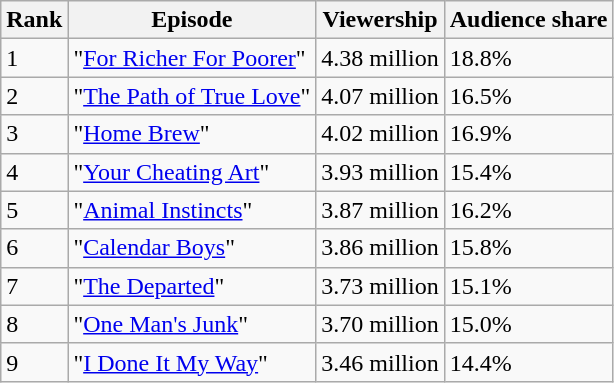<table class="wikitable">
<tr>
<th>Rank</th>
<th>Episode</th>
<th>Viewership</th>
<th>Audience share</th>
</tr>
<tr>
<td>1</td>
<td>"<a href='#'>For Richer For Poorer</a>"</td>
<td>4.38 million</td>
<td>18.8%</td>
</tr>
<tr>
<td>2</td>
<td>"<a href='#'>The Path of True Love</a>"</td>
<td>4.07 million</td>
<td>16.5%</td>
</tr>
<tr>
<td>3</td>
<td>"<a href='#'>Home Brew</a>"</td>
<td>4.02 million</td>
<td>16.9%</td>
</tr>
<tr>
<td>4</td>
<td>"<a href='#'>Your Cheating Art</a>"</td>
<td>3.93 million</td>
<td>15.4%</td>
</tr>
<tr>
<td>5</td>
<td>"<a href='#'>Animal Instincts</a>"</td>
<td>3.87 million</td>
<td>16.2%</td>
</tr>
<tr>
<td>6</td>
<td>"<a href='#'>Calendar Boys</a>"</td>
<td>3.86 million</td>
<td>15.8%</td>
</tr>
<tr>
<td>7</td>
<td>"<a href='#'>The Departed</a>"</td>
<td>3.73 million</td>
<td>15.1%</td>
</tr>
<tr>
<td>8</td>
<td>"<a href='#'>One Man's Junk</a>"</td>
<td>3.70 million</td>
<td>15.0%</td>
</tr>
<tr>
<td>9</td>
<td>"<a href='#'>I Done It My Way</a>"</td>
<td>3.46 million</td>
<td>14.4%</td>
</tr>
</table>
